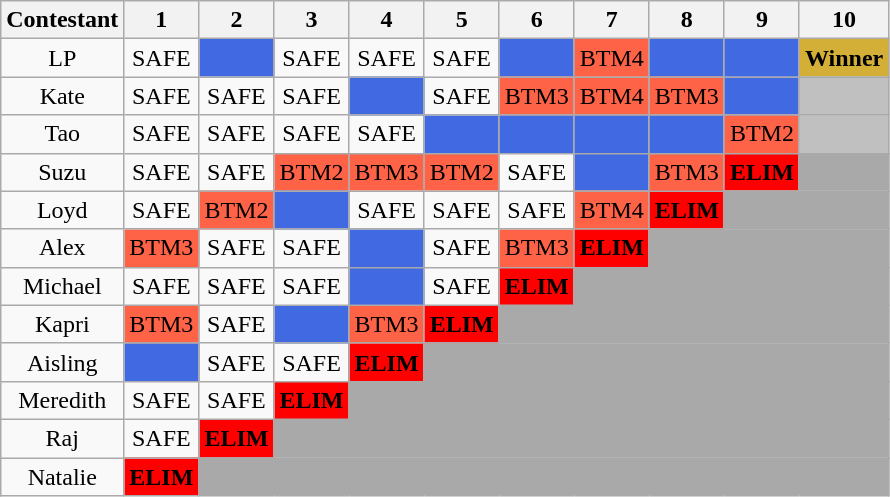<table class="wikitable" border="2" style="text-align:center;font-size:100%">
<tr>
<th>Contestant</th>
<th>1</th>
<th>2</th>
<th>3</th>
<th>4</th>
<th>5</th>
<th>6</th>
<th>7</th>
<th>8</th>
<th>9</th>
<th>10</th>
</tr>
<tr>
<td>LP</td>
<td>SAFE</td>
<td style="background:royalblue;"><strong></strong></td>
<td>SAFE</td>
<td>SAFE</td>
<td>SAFE</td>
<td style="background:royalblue;"><strong></strong></td>
<td style="background:tomato;">BTM4</td>
<td style="background:royalblue;"><strong></strong></td>
<td style="background:royalblue;"><strong></strong></td>
<td style="background:#D4AF37;"><strong>Winner</strong></td>
</tr>
<tr>
<td>Kate</td>
<td>SAFE</td>
<td>SAFE</td>
<td>SAFE</td>
<td style="background:royalblue;"><strong></strong></td>
<td>SAFE</td>
<td style="background:tomato;">BTM3</td>
<td style="background:tomato;">BTM4</td>
<td style="background:tomato;">BTM3</td>
<td style="background:royalblue;"><strong></strong></td>
<td style="background:silver;"><strong></strong></td>
</tr>
<tr>
<td>Tao</td>
<td>SAFE</td>
<td>SAFE</td>
<td>SAFE</td>
<td>SAFE</td>
<td style="background:royalblue;"><strong></strong></td>
<td style="background:royalblue;"><strong></strong></td>
<td style="background:royalblue;"><strong></strong></td>
<td style="background:royalblue;"><strong></strong></td>
<td style="background:tomato;">BTM2</td>
<td style="background:silver;"><strong></strong></td>
</tr>
<tr>
<td>Suzu</td>
<td>SAFE</td>
<td>SAFE</td>
<td style="background:tomato;">BTM2</td>
<td style="background:tomato;">BTM3</td>
<td style="background:tomato;">BTM2</td>
<td>SAFE</td>
<td style="background:royalblue;"><strong></strong></td>
<td style="background:tomato;">BTM3</td>
<td style="background:red;"><strong>ELIM</strong></td>
<td bgcolor="darkgray"></td>
</tr>
<tr>
<td>Loyd</td>
<td>SAFE</td>
<td style="background:tomato;">BTM2</td>
<td style="background:royalblue;"><strong></strong></td>
<td>SAFE</td>
<td>SAFE</td>
<td>SAFE</td>
<td style="background:tomato;">BTM4</td>
<td style="background:red;"><strong>ELIM</strong></td>
<td colspan="2" bgcolor="darkgray"></td>
</tr>
<tr>
<td>Alex</td>
<td style="background:tomato;">BTM3</td>
<td>SAFE</td>
<td>SAFE</td>
<td style="background:royalblue;"><strong></strong></td>
<td>SAFE</td>
<td style="background:tomato;">BTM3</td>
<td style="background:red;"><strong>ELIM</strong></td>
<td colspan="3" bgcolor="darkgray"></td>
</tr>
<tr>
<td>Michael</td>
<td>SAFE</td>
<td>SAFE</td>
<td>SAFE</td>
<td style="background:royalblue;"><strong></strong></td>
<td>SAFE</td>
<td style="background:red;"><strong>ELIM</strong></td>
<td colspan="4" bgcolor="darkgray"></td>
</tr>
<tr>
<td>Kapri</td>
<td style="background:tomato;">BTM3</td>
<td>SAFE</td>
<td style="background:royalblue;"><strong></strong></td>
<td style="background:tomato;">BTM3</td>
<td style="background:red;"><strong>ELIM</strong></td>
<td colspan="5" bgcolor="darkgray"></td>
</tr>
<tr>
<td>Aisling</td>
<td style="background:royalblue;"><strong></strong></td>
<td>SAFE</td>
<td>SAFE</td>
<td style="background:red;"><strong>ELIM</strong></td>
<td colspan="6" bgcolor="darkgray"></td>
</tr>
<tr>
<td>Meredith</td>
<td>SAFE</td>
<td>SAFE</td>
<td style="background:red;"><strong>ELIM</strong></td>
<td colspan="7" bgcolor="darkgray"></td>
</tr>
<tr>
<td>Raj</td>
<td>SAFE</td>
<td style="background:red;"><strong>ELIM</strong></td>
<td colspan="8" bgcolor="darkgray"></td>
</tr>
<tr>
<td>Natalie</td>
<td style="background:red;"><strong>ELIM</strong></td>
<td colspan="9" bgcolor="darkgray"></td>
</tr>
</table>
